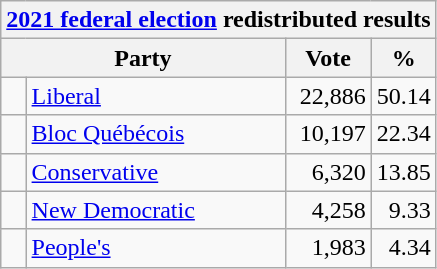<table class="wikitable">
<tr>
<th colspan="4"><a href='#'>2021 federal election</a> redistributed results</th>
</tr>
<tr>
<th bgcolor="#DDDDFF" width="130px" colspan="2">Party</th>
<th bgcolor="#DDDDFF" width="50px">Vote</th>
<th bgcolor="#DDDDFF" width="30px">%</th>
</tr>
<tr>
<td> </td>
<td><a href='#'>Liberal</a></td>
<td align=right>22,886</td>
<td align=right>50.14</td>
</tr>
<tr>
<td> </td>
<td><a href='#'>Bloc Québécois</a></td>
<td align=right>10,197</td>
<td align=right>22.34</td>
</tr>
<tr>
<td> </td>
<td><a href='#'>Conservative</a></td>
<td align=right>6,320</td>
<td align=right>13.85</td>
</tr>
<tr>
<td> </td>
<td><a href='#'>New Democratic</a></td>
<td align=right>4,258</td>
<td align=right>9.33</td>
</tr>
<tr>
<td> </td>
<td><a href='#'>People's</a></td>
<td align=right>1,983</td>
<td align=right>4.34</td>
</tr>
</table>
